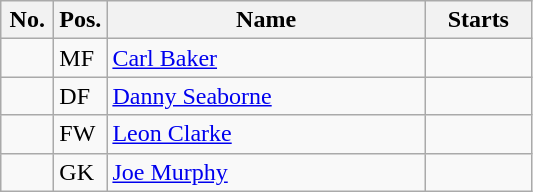<table class="wikitable">
<tr>
<th style="width:10%;">No.</th>
<th style="width:10%;">Pos.</th>
<th style="width:60%;">Name</th>
<th style="width:20%;">Starts</th>
</tr>
<tr>
<td></td>
<td>MF</td>
<td> <a href='#'>Carl Baker</a></td>
<td></td>
</tr>
<tr>
<td></td>
<td>DF</td>
<td> <a href='#'>Danny Seaborne</a></td>
<td></td>
</tr>
<tr>
<td></td>
<td>FW</td>
<td> <a href='#'>Leon Clarke</a></td>
<td></td>
</tr>
<tr>
<td></td>
<td>GK</td>
<td> <a href='#'>Joe Murphy</a></td>
<td></td>
</tr>
</table>
